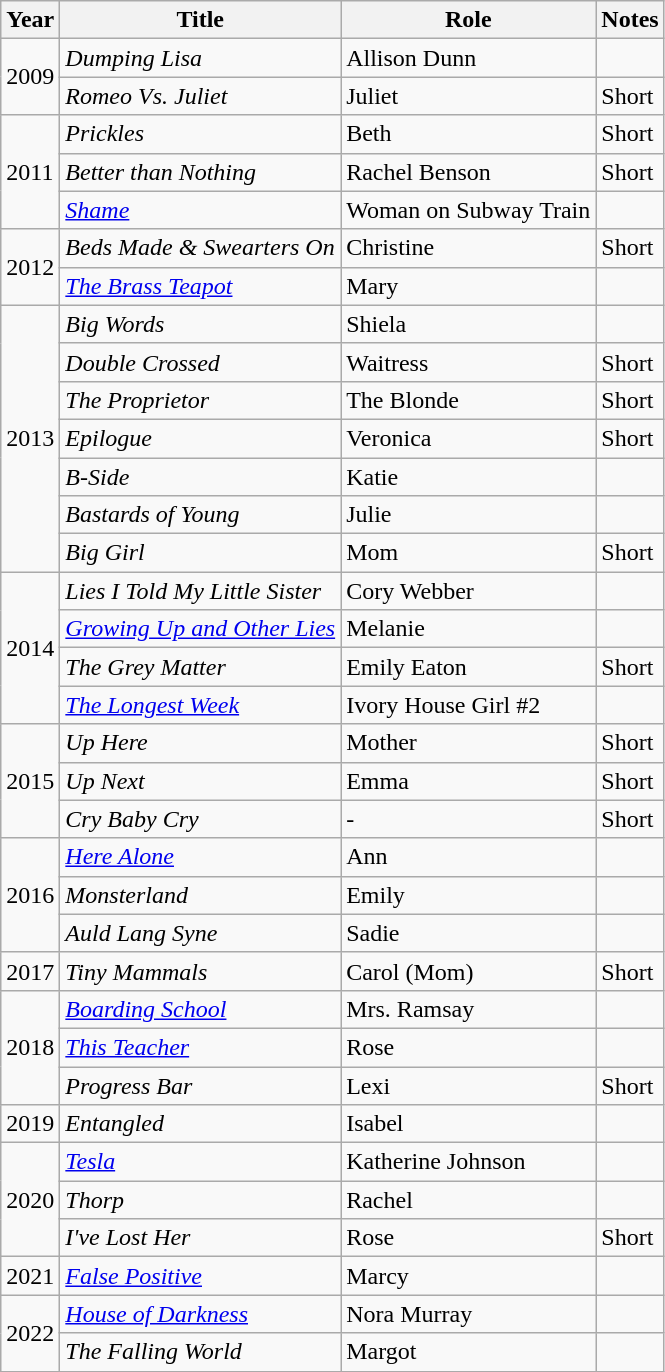<table class="wikitable plainrowheaders sortable" style="margin-right: 0;">
<tr>
<th>Year</th>
<th>Title</th>
<th>Role</th>
<th>Notes</th>
</tr>
<tr>
<td rowspan="2">2009</td>
<td><em>Dumping Lisa</em></td>
<td>Allison Dunn</td>
<td></td>
</tr>
<tr>
<td><em>Romeo Vs. Juliet</em></td>
<td>Juliet</td>
<td>Short</td>
</tr>
<tr>
<td rowspan="3">2011</td>
<td><em>Prickles</em></td>
<td>Beth</td>
<td>Short</td>
</tr>
<tr>
<td><em>Better than Nothing</em></td>
<td>Rachel Benson</td>
<td>Short</td>
</tr>
<tr>
<td><em><a href='#'>Shame</a></em></td>
<td>Woman on Subway Train</td>
<td></td>
</tr>
<tr>
<td rowspan="2">2012</td>
<td><em>Beds Made & Swearters On</em></td>
<td>Christine</td>
<td>Short</td>
</tr>
<tr>
<td><em><a href='#'>The Brass Teapot</a></em></td>
<td>Mary</td>
<td></td>
</tr>
<tr>
<td rowspan="7">2013</td>
<td><em>Big Words</em></td>
<td>Shiela</td>
<td></td>
</tr>
<tr>
<td><em>Double Crossed</em></td>
<td>Waitress</td>
<td>Short</td>
</tr>
<tr>
<td><em>The Proprietor</em></td>
<td>The Blonde</td>
<td>Short</td>
</tr>
<tr>
<td><em>Epilogue</em></td>
<td>Veronica</td>
<td>Short</td>
</tr>
<tr>
<td><em>B-Side</em></td>
<td>Katie</td>
<td></td>
</tr>
<tr>
<td><em>Bastards of Young</em></td>
<td>Julie</td>
<td></td>
</tr>
<tr>
<td><em>Big Girl</em></td>
<td>Mom</td>
<td>Short</td>
</tr>
<tr>
<td rowspan="4">2014</td>
<td><em>Lies I Told My Little Sister</em></td>
<td>Cory Webber</td>
<td></td>
</tr>
<tr>
<td><em><a href='#'>Growing Up and Other Lies</a></em></td>
<td>Melanie</td>
<td></td>
</tr>
<tr>
<td><em>The Grey Matter</em></td>
<td>Emily Eaton</td>
<td>Short</td>
</tr>
<tr>
<td><em><a href='#'>The Longest Week</a></em></td>
<td>Ivory House Girl #2</td>
<td></td>
</tr>
<tr>
<td rowspan="3">2015</td>
<td><em>Up Here</em></td>
<td>Mother</td>
<td>Short</td>
</tr>
<tr>
<td><em>Up Next</em></td>
<td>Emma</td>
<td>Short</td>
</tr>
<tr>
<td><em>Cry Baby Cry</em></td>
<td>-</td>
<td>Short</td>
</tr>
<tr>
<td rowspan="3">2016</td>
<td><em><a href='#'>Here Alone</a></em></td>
<td>Ann</td>
<td></td>
</tr>
<tr>
<td><em>Monsterland</em></td>
<td>Emily</td>
<td></td>
</tr>
<tr>
<td><em>Auld Lang Syne</em></td>
<td>Sadie</td>
<td></td>
</tr>
<tr>
<td>2017</td>
<td><em>Tiny Mammals</em></td>
<td>Carol (Mom)</td>
<td>Short</td>
</tr>
<tr>
<td rowspan="3">2018</td>
<td><em><a href='#'>Boarding School</a></em></td>
<td>Mrs. Ramsay</td>
<td></td>
</tr>
<tr>
<td><em><a href='#'>This Teacher</a></em></td>
<td>Rose</td>
<td></td>
</tr>
<tr>
<td><em>Progress Bar</em></td>
<td>Lexi</td>
<td>Short</td>
</tr>
<tr>
<td>2019</td>
<td><em>Entangled</em></td>
<td>Isabel</td>
<td></td>
</tr>
<tr>
<td rowspan="3">2020</td>
<td><em><a href='#'>Tesla</a></em></td>
<td>Katherine Johnson</td>
<td></td>
</tr>
<tr>
<td><em>Thorp</em></td>
<td>Rachel</td>
<td></td>
</tr>
<tr>
<td><em>I've Lost Her</em></td>
<td>Rose</td>
<td>Short</td>
</tr>
<tr>
<td>2021</td>
<td><em><a href='#'>False Positive</a></em></td>
<td>Marcy</td>
<td></td>
</tr>
<tr>
<td rowspan="2">2022</td>
<td><em><a href='#'>House of Darkness</a></em></td>
<td>Nora Murray</td>
<td></td>
</tr>
<tr>
<td><em>The Falling World</em></td>
<td>Margot</td>
<td></td>
</tr>
</table>
